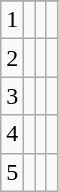<table class="wikitable sortable" style="text-align:center">
<tr>
</tr>
<tr>
<td>1</td>
<td></td>
<td></td>
<td></td>
</tr>
<tr>
<td>2</td>
<td></td>
<td></td>
<td></td>
</tr>
<tr>
<td>3</td>
<td></td>
<td></td>
<td></td>
</tr>
<tr>
<td>4</td>
<td></td>
<td></td>
<td></td>
</tr>
<tr>
<td>5</td>
<td></td>
<td></td>
<td></td>
</tr>
</table>
